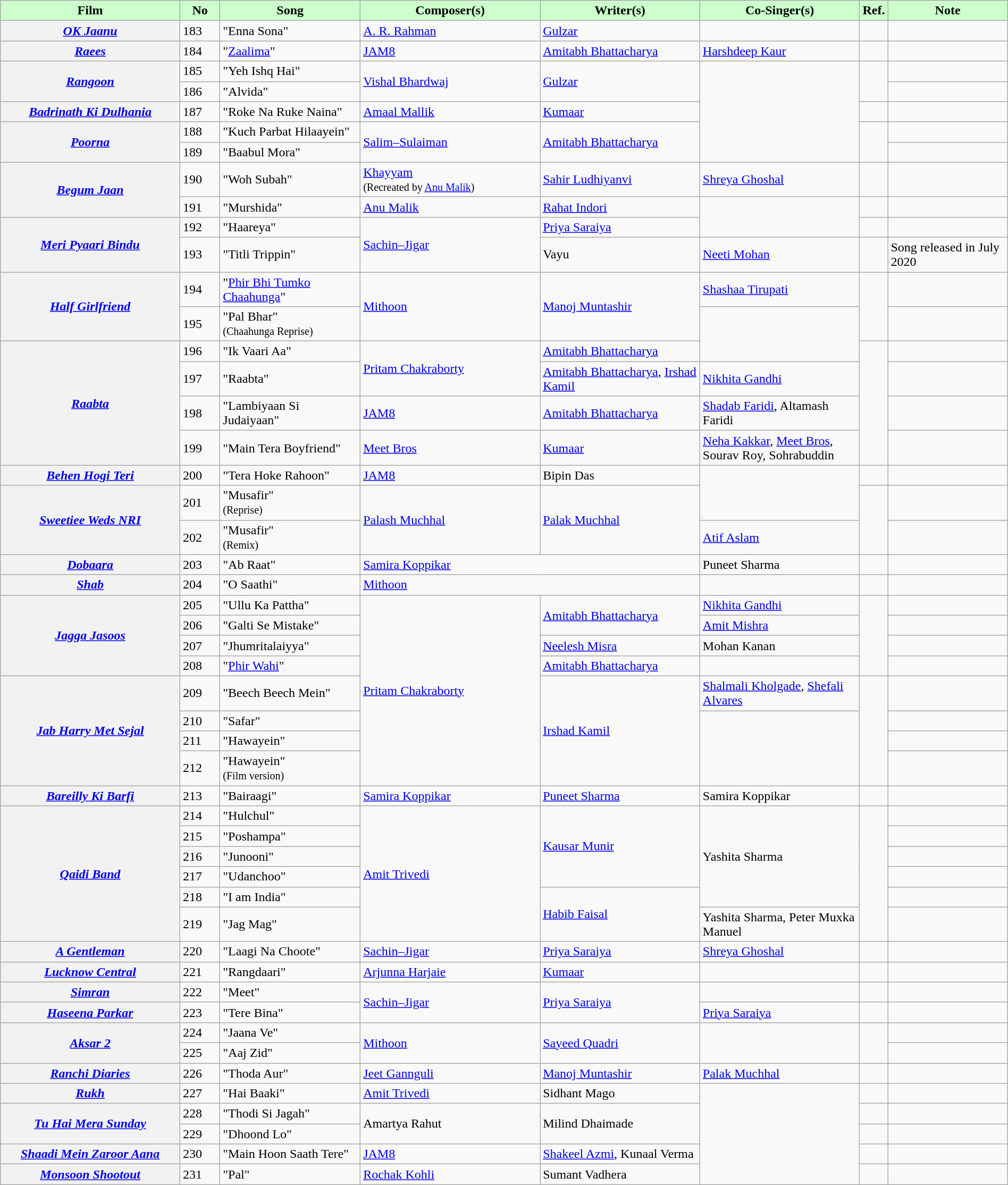<table class="wikitable plainrowheaders" style="width:100%;" textcolor:#000;">
<tr style="background:#cfc; text-align:center;">
<td scope="col" style="width:18%;"><strong>Film</strong></td>
<td scope="col" style="width:4%;"><strong>No</strong></td>
<td scope="col" style="width:14%;"><strong>Song</strong></td>
<td scope="col" style="width:18%;"><strong>Composer(s)</strong></td>
<td scope="col" style="width:16%;"><strong>Writer(s)</strong></td>
<td scope="col" style="width:16%;"><strong>Co-Singer(s)</strong></td>
<td scope="col" style="width:2%;"><strong>Ref.</strong></td>
<td scope="col" style="width:12%;"><strong>Note</strong></td>
</tr>
<tr>
<th scope="row"><em><a href='#'>OK Jaanu</a></em></th>
<td>183</td>
<td>"Enna Sona"</td>
<td><a href='#'>A. R. Rahman</a></td>
<td><a href='#'>Gulzar</a></td>
<td></td>
<td></td>
<td></td>
</tr>
<tr>
<th scope="row"><em><a href='#'>Raees</a></em></th>
<td>184</td>
<td>"<a href='#'>Zaalima</a>"</td>
<td><a href='#'>JAM8</a></td>
<td><a href='#'>Amitabh Bhattacharya</a></td>
<td><a href='#'>Harshdeep Kaur</a></td>
<td></td>
<td></td>
</tr>
<tr>
<th rowspan="2" scope="row"><em><a href='#'>Rangoon</a></em></th>
<td>185</td>
<td>"Yeh Ishq Hai"</td>
<td rowspan="2"><a href='#'>Vishal Bhardwaj</a></td>
<td rowspan="2"><a href='#'>Gulzar</a></td>
<td rowspan="5"></td>
<td rowspan="2"></td>
<td></td>
</tr>
<tr>
<td>186</td>
<td>"Alvida"</td>
<td></td>
</tr>
<tr>
<th scope="row"><em><a href='#'>Badrinath Ki Dulhania</a></em></th>
<td>187</td>
<td>"Roke Na Ruke Naina"</td>
<td><a href='#'>Amaal Mallik</a></td>
<td><a href='#'>Kumaar</a></td>
<td></td>
<td></td>
</tr>
<tr>
<th rowspan="2" scope="row"><em><a href='#'>Poorna</a></em></th>
<td>188</td>
<td>"Kuch Parbat Hilaayein"</td>
<td rowspan="2"><a href='#'>Salim–Sulaiman</a></td>
<td rowspan="2"><a href='#'>Amitabh Bhattacharya</a></td>
<td rowspan="2"></td>
<td></td>
</tr>
<tr>
<td>189</td>
<td>"Baabul Mora"</td>
<td></td>
</tr>
<tr>
<th rowspan="2" scope="row"><em><a href='#'>Begum Jaan</a></em></th>
<td>190</td>
<td>"Woh Subah"</td>
<td><a href='#'>Khayyam</a><br><small>(Recreated by <a href='#'>Anu Malik</a>)</small></td>
<td><a href='#'>Sahir Ludhiyanvi</a></td>
<td><a href='#'>Shreya Ghoshal</a></td>
<td></td>
<td></td>
</tr>
<tr>
<td>191</td>
<td>"Murshida"</td>
<td><a href='#'>Anu Malik</a></td>
<td><a href='#'>Rahat Indori</a></td>
<td rowspan="2"></td>
<td></td>
<td></td>
</tr>
<tr>
<th rowspan="2" scope="row"><em><a href='#'>Meri Pyaari Bindu</a></em></th>
<td>192</td>
<td>"Haareya"</td>
<td rowspan="2"><a href='#'>Sachin–Jigar</a></td>
<td><a href='#'>Priya Saraiya</a></td>
<td></td>
<td></td>
</tr>
<tr>
<td>193</td>
<td>"Titli Trippin"</td>
<td>Vayu</td>
<td><a href='#'>Neeti Mohan</a></td>
<td></td>
<td>Song released in July 2020</td>
</tr>
<tr>
<th rowspan="2" scope="row"><em><a href='#'>Half Girlfriend</a></em></th>
<td>194</td>
<td>"<a href='#'>Phir Bhi Tumko Chaahunga</a>"</td>
<td rowspan="2"><a href='#'>Mithoon</a></td>
<td rowspan="2"><a href='#'>Manoj Muntashir</a></td>
<td><a href='#'>Shashaa Tirupati</a></td>
<td rowspan="2"></td>
<td></td>
</tr>
<tr>
<td>195</td>
<td>"Pal Bhar"<br><small>(Chaahunga Reprise)</small></td>
<td rowspan="2"></td>
<td></td>
</tr>
<tr>
<th rowspan="4" scope="row"><em><a href='#'>Raabta</a></em></th>
<td>196</td>
<td>"Ik Vaari Aa"</td>
<td rowspan="2"><a href='#'>Pritam Chakraborty</a></td>
<td><a href='#'>Amitabh Bhattacharya</a></td>
<td rowspan="4"></td>
<td></td>
</tr>
<tr>
<td>197</td>
<td>"Raabta"</td>
<td><a href='#'>Amitabh Bhattacharya</a>, <a href='#'>Irshad Kamil</a></td>
<td><a href='#'>Nikhita Gandhi</a></td>
<td></td>
</tr>
<tr>
<td>198</td>
<td>"Lambiyaan Si Judaiyaan"</td>
<td><a href='#'>JAM8</a></td>
<td><a href='#'>Amitabh Bhattacharya</a></td>
<td><a href='#'>Shadab Faridi</a>, Altamash Faridi</td>
<td></td>
</tr>
<tr>
<td>199</td>
<td>"Main Tera Boyfriend"</td>
<td><a href='#'>Meet Bros</a></td>
<td><a href='#'>Kumaar</a></td>
<td><a href='#'>Neha Kakkar</a>, <a href='#'>Meet Bros</a>, Sourav Roy, Sohrabuddin</td>
<td></td>
</tr>
<tr>
<th scope="row"><em><a href='#'>Behen Hogi Teri</a></em></th>
<td>200</td>
<td>"Tera Hoke Rahoon"</td>
<td><a href='#'>JAM8</a></td>
<td>Bipin Das</td>
<td rowspan="2"></td>
<td></td>
<td></td>
</tr>
<tr>
<th rowspan="2" scope="row"><em><a href='#'>Sweetiee Weds NRI</a></em></th>
<td>201</td>
<td>"Musafir"<br><small>(Reprise)</small></td>
<td rowspan="2"><a href='#'>Palash Muchhal</a></td>
<td rowspan="2"><a href='#'>Palak Muchhal</a></td>
<td rowspan="2"></td>
<td></td>
</tr>
<tr>
<td>202</td>
<td>"Musafir"<br><small>(Remix)</small></td>
<td><a href='#'>Atif Aslam</a></td>
<td></td>
</tr>
<tr>
<th scope="row"><em><a href='#'>Dobaara</a></em></th>
<td>203</td>
<td>"Ab Raat"</td>
<td colspan="2"><a href='#'>Samira Koppikar</a></td>
<td>Puneet Sharma</td>
<td></td>
<td></td>
</tr>
<tr>
<th scope="row"><em><a href='#'>Shab</a></em></th>
<td>204</td>
<td>"O Saathi"</td>
<td colspan="2"><a href='#'>Mithoon</a></td>
<td></td>
<td></td>
<td></td>
</tr>
<tr>
<th rowspan="4" scope="row"><em><a href='#'>Jagga Jasoos</a></em></th>
<td>205</td>
<td>"Ullu Ka Pattha"</td>
<td rowspan="8"><a href='#'>Pritam Chakraborty</a></td>
<td rowspan="2"><a href='#'>Amitabh Bhattacharya</a></td>
<td><a href='#'>Nikhita Gandhi</a></td>
<td rowspan="4"></td>
<td></td>
</tr>
<tr>
<td>206</td>
<td>"Galti Se Mistake"</td>
<td><a href='#'>Amit Mishra</a></td>
<td></td>
</tr>
<tr>
<td>207</td>
<td>"Jhumritalaiyya"</td>
<td><a href='#'>Neelesh Misra</a></td>
<td>Mohan Kanan</td>
<td></td>
</tr>
<tr>
<td>208</td>
<td>"<a href='#'>Phir Wahi</a>"</td>
<td><a href='#'>Amitabh Bhattacharya</a></td>
<td></td>
<td></td>
</tr>
<tr>
<th rowspan="4" scope="row"><em><a href='#'>Jab Harry Met Sejal</a></em></th>
<td>209</td>
<td>"Beech Beech Mein"</td>
<td rowspan="4"><a href='#'>Irshad Kamil</a></td>
<td><a href='#'>Shalmali Kholgade</a>, <a href='#'>Shefali Alvares</a></td>
<td rowspan="4"></td>
<td></td>
</tr>
<tr>
<td>210</td>
<td>"Safar"</td>
<td rowspan="3"></td>
<td></td>
</tr>
<tr>
<td>211</td>
<td>"Hawayein"</td>
<td></td>
</tr>
<tr>
<td>212</td>
<td>"Hawayein"<br><small>(Film version)</small></td>
<td></td>
</tr>
<tr>
<th scope="row"><em><a href='#'>Bareilly Ki Barfi</a></em></th>
<td>213</td>
<td>"Bairaagi"</td>
<td><a href='#'>Samira Koppikar</a></td>
<td><a href='#'>Puneet Sharma</a></td>
<td>Samira Koppikar</td>
<td></td>
<td></td>
</tr>
<tr>
<th rowspan="6" scope="row"><em><a href='#'>Qaidi Band</a></em></th>
<td>214</td>
<td>"Hulchul"</td>
<td rowspan="6"><a href='#'>Amit Trivedi</a></td>
<td rowspan="4"><a href='#'>Kausar Munir</a></td>
<td rowspan="5">Yashita Sharma</td>
<td rowspan="6"></td>
<td></td>
</tr>
<tr>
<td>215</td>
<td>"Poshampa"</td>
<td></td>
</tr>
<tr>
<td>216</td>
<td>"Junooni"</td>
<td></td>
</tr>
<tr>
<td>217</td>
<td>"Udanchoo"</td>
<td></td>
</tr>
<tr>
<td>218</td>
<td>"I am India"</td>
<td rowspan="2"><a href='#'>Habib Faisal</a></td>
<td></td>
</tr>
<tr>
<td>219</td>
<td>"Jag Mag"</td>
<td>Yashita Sharma, Peter Muxka Manuel</td>
<td></td>
</tr>
<tr>
<th scope="row"><em><a href='#'>A Gentleman</a></em></th>
<td>220</td>
<td>"Laagi Na Choote"</td>
<td><a href='#'>Sachin–Jigar</a></td>
<td><a href='#'>Priya Saraiya</a></td>
<td><a href='#'>Shreya Ghoshal</a></td>
<td></td>
<td></td>
</tr>
<tr>
<th scope="row"><em><a href='#'>Lucknow Central</a></em></th>
<td>221</td>
<td>"Rangdaari"</td>
<td><a href='#'>Arjunna Harjaie</a></td>
<td><a href='#'>Kumaar</a></td>
<td></td>
<td></td>
<td></td>
</tr>
<tr>
<th scope="row"><em><a href='#'>Simran</a></em></th>
<td>222</td>
<td>"Meet"</td>
<td rowspan="2"><a href='#'>Sachin–Jigar</a></td>
<td rowspan="2"><a href='#'>Priya Saraiya</a></td>
<td></td>
<td></td>
<td></td>
</tr>
<tr>
<th scope="row"><em><a href='#'>Haseena Parkar</a></em></th>
<td>223</td>
<td>"Tere Bina"</td>
<td><a href='#'>Priya Saraiya</a></td>
<td></td>
<td></td>
</tr>
<tr>
<th rowspan="2" scope="row"><em><a href='#'>Aksar 2</a></em></th>
<td>224</td>
<td>"Jaana Ve"</td>
<td rowspan="2"><a href='#'>Mithoon</a></td>
<td rowspan="2"><a href='#'>Sayeed Quadri</a></td>
<td rowspan="2"></td>
<td rowspan="2"></td>
<td></td>
</tr>
<tr>
<td>225</td>
<td>"Aaj Zid"</td>
<td></td>
</tr>
<tr>
<th scope="row"><em><a href='#'>Ranchi Diaries</a></em></th>
<td>226</td>
<td>"Thoda Aur"</td>
<td><a href='#'>Jeet Gannguli</a></td>
<td><a href='#'>Manoj Muntashir</a></td>
<td><a href='#'>Palak Muchhal</a></td>
<td></td>
<td></td>
</tr>
<tr>
<th scope="row"><em><a href='#'>Rukh</a></em></th>
<td>227</td>
<td>"Hai Baaki"</td>
<td><a href='#'>Amit Trivedi</a></td>
<td>Sidhant Mago</td>
<td rowspan="5"></td>
<td></td>
<td></td>
</tr>
<tr>
<th rowspan="2" scope="row"><em><a href='#'>Tu Hai Mera Sunday</a></em></th>
<td>228</td>
<td>"Thodi Si Jagah"</td>
<td rowspan="2">Amartya Rahut</td>
<td rowspan="2">Milind Dhaimade</td>
<td></td>
<td></td>
</tr>
<tr>
<td>229</td>
<td>"Dhoond Lo"</td>
<td></td>
<td></td>
</tr>
<tr>
<th scope="row"><em><a href='#'>Shaadi Mein Zaroor Aana</a></em></th>
<td>230</td>
<td>"Main Hoon Saath Tere"</td>
<td><a href='#'>JAM8</a></td>
<td><a href='#'>Shakeel Azmi</a>, Kunaal Verma</td>
<td></td>
<td></td>
</tr>
<tr>
<th scope="row"><em><a href='#'>Monsoon Shootout</a></em></th>
<td>231</td>
<td>"Pal"</td>
<td><a href='#'>Rochak Kohli</a></td>
<td>Sumant Vadhera</td>
<td></td>
<td></td>
</tr>
</table>
